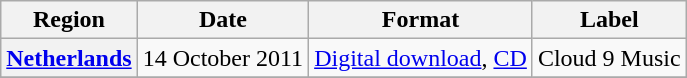<table class="wikitable sortable plainrowheaders">
<tr>
<th>Region</th>
<th>Date</th>
<th>Format</th>
<th>Label</th>
</tr>
<tr>
<th scope="row"><a href='#'>Netherlands</a></th>
<td>14 October 2011</td>
<td><a href='#'>Digital download</a>, <a href='#'>CD</a></td>
<td>Cloud 9 Music</td>
</tr>
<tr>
</tr>
</table>
